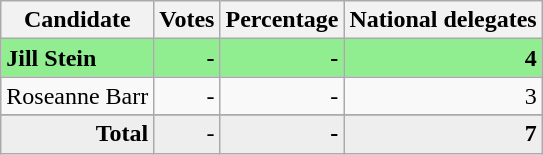<table class="wikitable" style="text-align:right;">
<tr>
<th>Candidate</th>
<th>Votes</th>
<th>Percentage</th>
<th>National delegates</th>
</tr>
<tr style="background:lightgreen;">
<td style="text-align:left;"><strong>Jill Stein</strong></td>
<td><strong>-</strong></td>
<td><strong>-</strong></td>
<td><strong>4</strong></td>
</tr>
<tr>
<td style="text-align:left;">Roseanne Barr</td>
<td>-</td>
<td>-</td>
<td>3</td>
</tr>
<tr>
</tr>
<tr style="background:#eee;">
<td style="margin-right:0.50px"><strong>Total</strong></td>
<td style="margin-right:0.50px"><em>-</em></td>
<td style="margin-right:0.50px"><strong>-</strong></td>
<td style="margin-right:0.50px"><strong>7</strong></td>
</tr>
</table>
